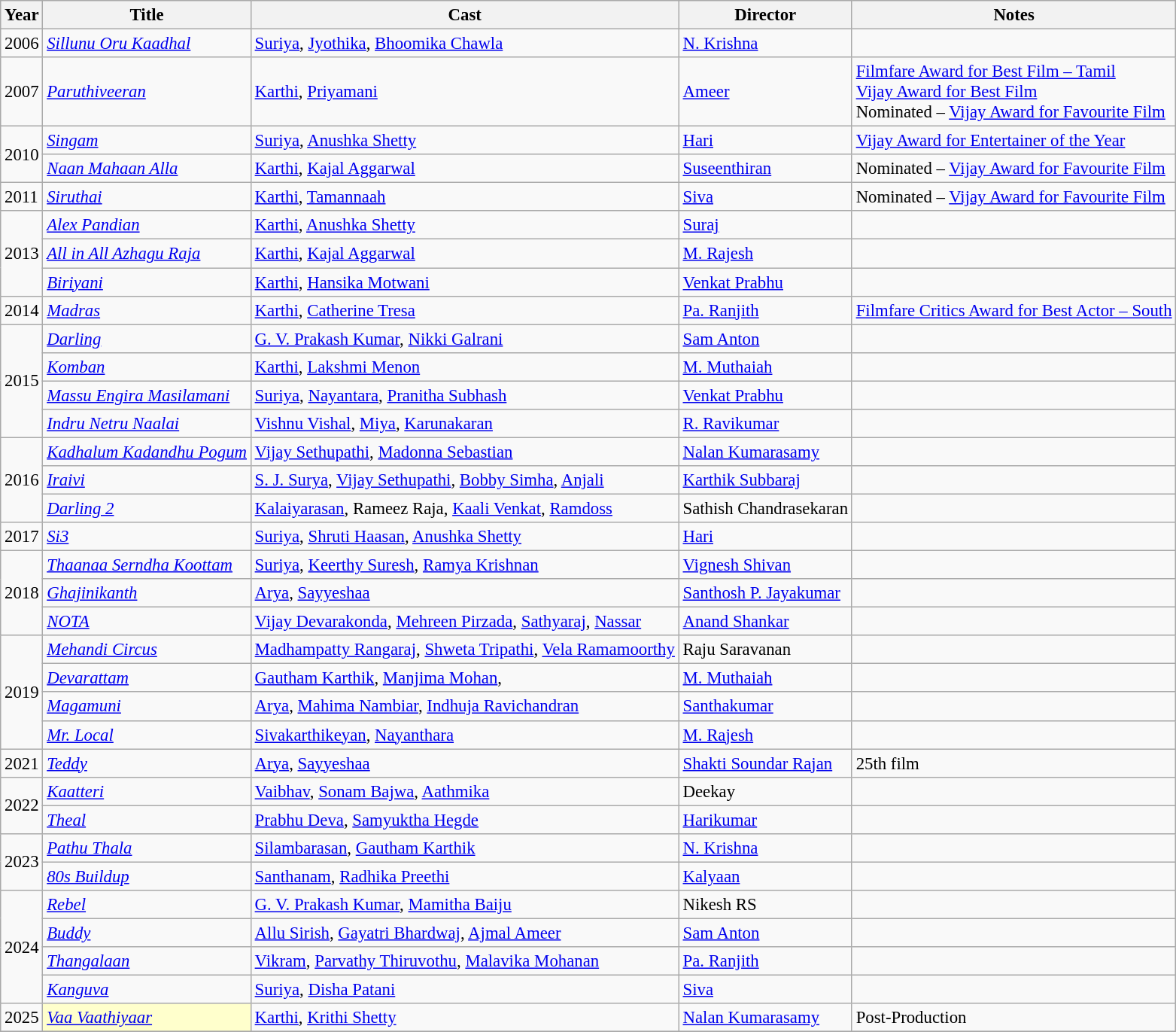<table class="wikitable" style="font-size: 95%;">
<tr>
<th>Year</th>
<th>Title</th>
<th>Cast</th>
<th>Director</th>
<th>Notes</th>
</tr>
<tr>
<td>2006</td>
<td><em><a href='#'>Sillunu Oru Kaadhal</a></em></td>
<td><a href='#'>Suriya</a>, <a href='#'>Jyothika</a>, <a href='#'>Bhoomika Chawla</a></td>
<td><a href='#'>N. Krishna</a></td>
<td></td>
</tr>
<tr>
<td>2007</td>
<td><em><a href='#'>Paruthiveeran</a></em></td>
<td><a href='#'>Karthi</a>, <a href='#'>Priyamani</a></td>
<td><a href='#'>Ameer</a></td>
<td><a href='#'>Filmfare Award for Best Film – Tamil</a><br><a href='#'>Vijay Award for Best Film</a><br>Nominated – <a href='#'>Vijay Award for Favourite Film</a></td>
</tr>
<tr>
<td rowspan="2">2010</td>
<td><em><a href='#'>Singam</a></em></td>
<td><a href='#'>Suriya</a>, <a href='#'>Anushka Shetty</a></td>
<td><a href='#'>Hari</a></td>
<td><a href='#'>Vijay Award for Entertainer of the Year</a></td>
</tr>
<tr>
<td><em><a href='#'>Naan Mahaan Alla</a></em></td>
<td><a href='#'>Karthi</a>, <a href='#'>Kajal Aggarwal</a></td>
<td><a href='#'>Suseenthiran</a></td>
<td>Nominated – <a href='#'>Vijay Award for Favourite Film</a></td>
</tr>
<tr>
<td>2011</td>
<td><em><a href='#'>Siruthai</a></em></td>
<td><a href='#'>Karthi</a>, <a href='#'>Tamannaah</a></td>
<td><a href='#'>Siva</a></td>
<td>Nominated – <a href='#'>Vijay Award for Favourite Film</a></td>
</tr>
<tr>
<td rowspan="3">2013</td>
<td><em><a href='#'>Alex Pandian</a></em></td>
<td><a href='#'>Karthi</a>, <a href='#'>Anushka Shetty</a></td>
<td><a href='#'>Suraj</a></td>
<td></td>
</tr>
<tr>
<td><em><a href='#'>All in All Azhagu Raja</a></em></td>
<td><a href='#'>Karthi</a>, <a href='#'>Kajal Aggarwal</a></td>
<td><a href='#'>M. Rajesh</a></td>
<td></td>
</tr>
<tr>
<td><em><a href='#'>Biriyani</a></em></td>
<td><a href='#'>Karthi</a>, <a href='#'>Hansika Motwani</a></td>
<td><a href='#'>Venkat Prabhu</a></td>
<td></td>
</tr>
<tr>
<td>2014</td>
<td><em><a href='#'>Madras</a></em></td>
<td><a href='#'>Karthi</a>, <a href='#'>Catherine Tresa</a></td>
<td><a href='#'>Pa. Ranjith</a></td>
<td><a href='#'>Filmfare Critics Award for Best Actor – South</a></td>
</tr>
<tr>
<td rowspan="4">2015</td>
<td><em><a href='#'>Darling</a></em></td>
<td><a href='#'>G. V. Prakash Kumar</a>, <a href='#'>Nikki Galrani</a></td>
<td><a href='#'>Sam Anton</a></td>
<td></td>
</tr>
<tr>
<td><em><a href='#'>Komban</a></em></td>
<td><a href='#'>Karthi</a>, <a href='#'>Lakshmi Menon</a></td>
<td><a href='#'>M. Muthaiah</a></td>
<td></td>
</tr>
<tr>
<td><em><a href='#'>Massu Engira Masilamani</a></em></td>
<td><a href='#'>Suriya</a>, <a href='#'>Nayantara</a>, <a href='#'>Pranitha Subhash</a></td>
<td><a href='#'>Venkat Prabhu</a></td>
<td></td>
</tr>
<tr>
<td><em><a href='#'>Indru Netru Naalai</a></em></td>
<td><a href='#'>Vishnu Vishal</a>, <a href='#'>Miya</a>, <a href='#'>Karunakaran</a></td>
<td><a href='#'>R. Ravikumar</a></td>
<td></td>
</tr>
<tr>
<td rowspan="3">2016</td>
<td><em><a href='#'>Kadhalum Kadandhu Pogum</a></em></td>
<td><a href='#'>Vijay Sethupathi</a>, <a href='#'>Madonna Sebastian</a></td>
<td><a href='#'>Nalan Kumarasamy</a></td>
<td></td>
</tr>
<tr>
<td><em><a href='#'>Iraivi</a></em></td>
<td><a href='#'>S. J. Surya</a>, <a href='#'>Vijay Sethupathi</a>, <a href='#'>Bobby Simha</a>, <a href='#'>Anjali</a></td>
<td><a href='#'>Karthik Subbaraj</a></td>
<td></td>
</tr>
<tr>
<td><em><a href='#'>Darling 2</a></em></td>
<td><a href='#'>Kalaiyarasan</a>, Rameez Raja, <a href='#'>Kaali Venkat</a>, <a href='#'>Ramdoss</a></td>
<td>Sathish Chandrasekaran</td>
<td></td>
</tr>
<tr>
<td>2017</td>
<td><em><a href='#'>Si3</a></em></td>
<td><a href='#'>Suriya</a>, <a href='#'>Shruti Haasan</a>, <a href='#'>Anushka Shetty</a></td>
<td><a href='#'>Hari</a></td>
<td></td>
</tr>
<tr>
<td rowspan="3">2018</td>
<td><em><a href='#'>Thaanaa Serndha Koottam</a></em></td>
<td><a href='#'>Suriya</a>, <a href='#'>Keerthy Suresh</a>, <a href='#'>Ramya Krishnan</a></td>
<td><a href='#'>Vignesh Shivan</a></td>
<td></td>
</tr>
<tr>
<td><em><a href='#'>Ghajinikanth</a></em></td>
<td><a href='#'>Arya</a>, <a href='#'>Sayyeshaa</a></td>
<td><a href='#'>Santhosh P. Jayakumar</a></td>
<td></td>
</tr>
<tr>
<td><em><a href='#'>NOTA</a></em></td>
<td><a href='#'>Vijay Devarakonda</a>, <a href='#'>Mehreen Pirzada</a>, <a href='#'>Sathyaraj</a>, <a href='#'>Nassar</a></td>
<td><a href='#'>Anand Shankar</a></td>
<td></td>
</tr>
<tr>
<td rowspan="4">2019</td>
<td><em><a href='#'>Mehandi Circus</a></em></td>
<td><a href='#'>Madhampatty Rangaraj</a>, <a href='#'>Shweta Tripathi</a>, <a href='#'>Vela Ramamoorthy</a></td>
<td>Raju Saravanan</td>
<td></td>
</tr>
<tr>
<td><em><a href='#'>Devarattam</a></em></td>
<td><a href='#'>Gautham Karthik</a>, <a href='#'>Manjima Mohan</a>,</td>
<td><a href='#'>M. Muthaiah</a></td>
<td></td>
</tr>
<tr>
<td><em><a href='#'>Magamuni</a></em></td>
<td><a href='#'>Arya</a>, <a href='#'>Mahima Nambiar</a>, <a href='#'>Indhuja Ravichandran</a></td>
<td><a href='#'>Santhakumar</a></td>
<td></td>
</tr>
<tr>
<td><em><a href='#'>Mr. Local</a></em></td>
<td><a href='#'>Sivakarthikeyan</a>, <a href='#'>Nayanthara</a></td>
<td><a href='#'>M. Rajesh</a></td>
<td></td>
</tr>
<tr>
<td>2021</td>
<td><em><a href='#'>Teddy</a></em></td>
<td><a href='#'>Arya</a>, <a href='#'>Sayyeshaa</a></td>
<td><a href='#'>Shakti Soundar Rajan</a></td>
<td>25th film</td>
</tr>
<tr>
<td rowspan="2">2022</td>
<td><em><a href='#'>Kaatteri</a></em></td>
<td><a href='#'>Vaibhav</a>, <a href='#'>Sonam Bajwa</a>, <a href='#'>Aathmika</a></td>
<td>Deekay</td>
<td></td>
</tr>
<tr>
<td><em><a href='#'>Theal</a></em></td>
<td><a href='#'>Prabhu Deva</a>, <a href='#'>Samyuktha Hegde</a></td>
<td><a href='#'>Harikumar</a></td>
<td></td>
</tr>
<tr>
<td rowspan="2">2023</td>
<td><em><a href='#'>Pathu Thala</a></em></td>
<td><a href='#'>Silambarasan</a>, <a href='#'>Gautham Karthik</a></td>
<td><a href='#'>N. Krishna</a></td>
<td></td>
</tr>
<tr>
<td><em><a href='#'>80s Buildup</a></em></td>
<td><a href='#'>Santhanam</a>, <a href='#'>Radhika Preethi</a></td>
<td><a href='#'>Kalyaan</a></td>
<td></td>
</tr>
<tr>
<td rowspan="4">2024</td>
<td><em><a href='#'>Rebel</a></em></td>
<td><a href='#'>G. V. Prakash Kumar</a>, <a href='#'>Mamitha Baiju</a></td>
<td>Nikesh RS</td>
</tr>
<tr>
<td><em><a href='#'>Buddy</a></em></td>
<td><a href='#'>Allu Sirish</a>, <a href='#'>Gayatri Bhardwaj</a>, <a href='#'>Ajmal Ameer</a></td>
<td><a href='#'>Sam Anton</a></td>
<td></td>
</tr>
<tr>
<td><em><a href='#'>Thangalaan</a></em></td>
<td><a href='#'>Vikram</a>, <a href='#'>Parvathy Thiruvothu</a>, <a href='#'>Malavika Mohanan</a></td>
<td><a href='#'>Pa. Ranjith</a></td>
<td></td>
</tr>
<tr>
<td><em><a href='#'>Kanguva</a></em></td>
<td><a href='#'>Suriya</a>, <a href='#'>Disha Patani</a></td>
<td><a href='#'>Siva</a></td>
<td></td>
</tr>
<tr>
<td>2025</td>
<td Style="background:#ffc;"><em><a href='#'>Vaa Vaathiyaar</a></em></td>
<td><a href='#'>Karthi</a>, <a href='#'>Krithi Shetty</a></td>
<td><a href='#'>Nalan Kumarasamy</a></td>
<td>Post-Production</td>
</tr>
<tr>
</tr>
</table>
